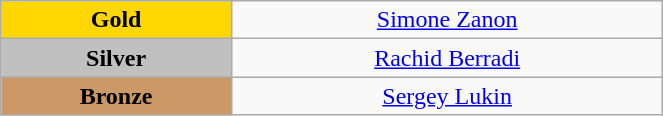<table class="wikitable" style="text-align:center; " width="35%">
<tr>
<td bgcolor="gold"><strong>Gold</strong></td>
<td><a href='#'>Simone Zanon</a><br>  <small><em></em></small></td>
</tr>
<tr>
<td bgcolor="silver"><strong>Silver</strong></td>
<td><a href='#'>Rachid Berradi</a><br>  <small><em></em></small></td>
</tr>
<tr>
<td bgcolor="CC9966"><strong>Bronze</strong></td>
<td><a href='#'>Sergey Lukin</a><br>  <small><em></em></small></td>
</tr>
</table>
